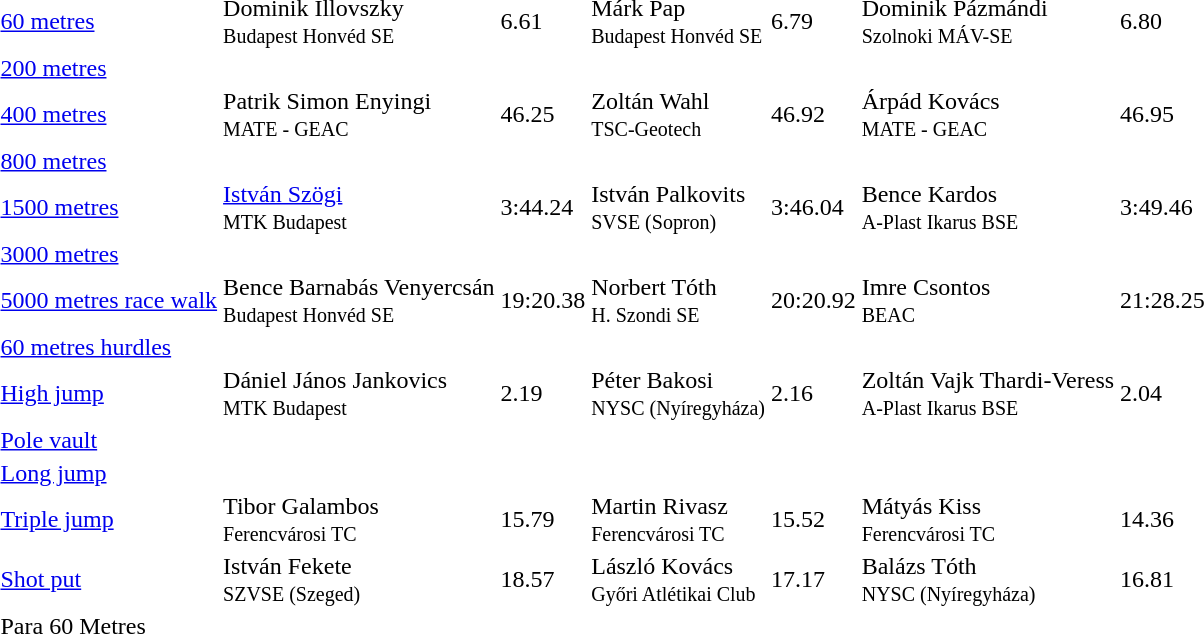<table>
<tr>
<td><a href='#'>60 metres</a></td>
<td>Dominik Illovszky<br><small>Budapest Honvéd SE</small></td>
<td>6.61 </td>
<td>Márk Pap<br><small>Budapest Honvéd SE</small></td>
<td>6.79</td>
<td>Dominik Pázmándi<br><small>Szolnoki MÁV-SE</small></td>
<td>6.80</td>
</tr>
<tr>
<td><a href='#'>200 metres</a></td>
<td></td>
<td></td>
<td></td>
<td></td>
<td></td>
<td></td>
</tr>
<tr>
<td><a href='#'>400 metres</a></td>
<td>Patrik Simon Enyingi<br><small>MATE - GEAC</small></td>
<td>46.25</td>
<td>Zoltán Wahl<br><small>TSC-Geotech</small></td>
<td>46.92</td>
<td>Árpád Kovács<br><small>MATE - GEAC</small></td>
<td>46.95</td>
</tr>
<tr>
<td><a href='#'>800 metres</a></td>
<td></td>
<td></td>
<td></td>
<td></td>
<td></td>
<td></td>
</tr>
<tr>
<td><a href='#'>1500 metres</a></td>
<td><a href='#'>István Szögi</a><br><small>MTK Budapest</small></td>
<td>3:44.24</td>
<td>István Palkovits<br><small>SVSE (Sopron)</small></td>
<td>3:46.04</td>
<td>Bence Kardos<br><small>A-Plast Ikarus BSE</small></td>
<td>3:49.46</td>
</tr>
<tr>
<td><a href='#'>3000 metres</a></td>
<td></td>
<td></td>
<td></td>
<td></td>
<td></td>
<td></td>
</tr>
<tr>
<td><a href='#'>5000 metres race walk</a></td>
<td>Bence Barnabás Venyercsán<br><small>Budapest Honvéd SE</small></td>
<td>19:20.38</td>
<td>Norbert Tóth<br><small>H. Szondi SE</small></td>
<td>20:20.92</td>
<td>Imre Csontos<br><small>BEAC</small></td>
<td>21:28.25</td>
</tr>
<tr>
<td><a href='#'>60 metres hurdles</a></td>
<td></td>
<td></td>
<td></td>
<td></td>
<td></td>
<td></td>
</tr>
<tr>
<td><a href='#'>High jump</a></td>
<td>Dániel János Jankovics<br><small>MTK Budapest</small></td>
<td>2.19 </td>
<td>Péter Bakosi<br><small>NYSC (Nyíregyháza)</small></td>
<td>2.16 </td>
<td>Zoltán Vajk Thardi-Veress<br><small>A-Plast Ikarus BSE</small></td>
<td>2.04</td>
</tr>
<tr>
<td><a href='#'>Pole vault</a></td>
<td></td>
<td></td>
<td></td>
<td></td>
<td></td>
<td></td>
</tr>
<tr>
<td><a href='#'>Long jump</a></td>
<td></td>
<td></td>
<td></td>
<td></td>
<td></td>
<td></td>
</tr>
<tr>
<td><a href='#'>Triple jump</a></td>
<td>Tibor Galambos<br><small>Ferencvárosi TC</small></td>
<td>15.79 </td>
<td>Martin Rivasz<br><small>Ferencvárosi TC</small></td>
<td>15.52 </td>
<td>Mátyás Kiss<br><small>Ferencvárosi TC</small></td>
<td>14.36 </td>
</tr>
<tr>
<td><a href='#'>Shot put</a></td>
<td>István Fekete<br><small>SZVSE (Szeged)</small></td>
<td>18.57 </td>
<td>László Kovács<br><small>Győri Atlétikai Club</small></td>
<td>17.17 </td>
<td>Balázs Tóth<br><small>NYSC (Nyíregyháza)</small></td>
<td>16.81</td>
</tr>
<tr>
<td>Para 60 Metres</td>
<td></td>
<td></td>
<td></td>
<td></td>
<td></td>
<td></td>
</tr>
</table>
